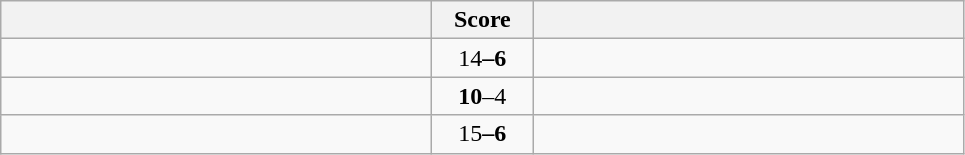<table class="wikitable" style="text-align: center;">
<tr>
<th width=280></th>
<th width=60>Score</th>
<th width=280></th>
</tr>
<tr>
<td align=left><strong></td>
<td></strong>14<strong>–6</td>
<td align=left></td>
</tr>
<tr>
<td align=left></strong></td>
<td><strong>10</strong>–4</td>
<td align=left></td>
</tr>
<tr>
<td align=left><strong></td>
<td></strong>15<strong>–6</td>
<td align=left></td>
</tr>
</table>
